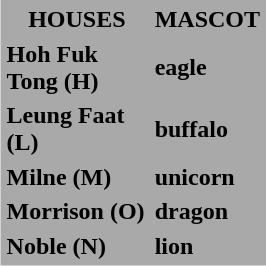<table "toccolours" cellspacing="3" style="float: right; margin-left: 2em; margin-bottom: 1em; font-size: 100%; background:#a9a9a9; color:black; width:18em; max-width: 14%">
<tr>
<th>HOUSES</th>
<th>MASCOT</th>
</tr>
<tr>
<td><span><strong>Hoh Fuk Tong (H)</strong></span></td>
<td><span><strong>eagle</strong></span></td>
</tr>
<tr>
<td><span><strong>Leung Faat (L)</strong></span></td>
<td><span><strong>buffalo</strong></span></td>
</tr>
<tr>
<td><span><strong>Milne (M)</strong></span></td>
<td><span><strong>unicorn</strong></span></td>
</tr>
<tr>
<td><span><strong>Morrison (O)</strong></span></td>
<td><span><strong>dragon</strong></span></td>
</tr>
<tr>
<td><span><strong>Noble (N)</strong></span></td>
<td><span><strong>lion</strong></span></td>
</tr>
</table>
